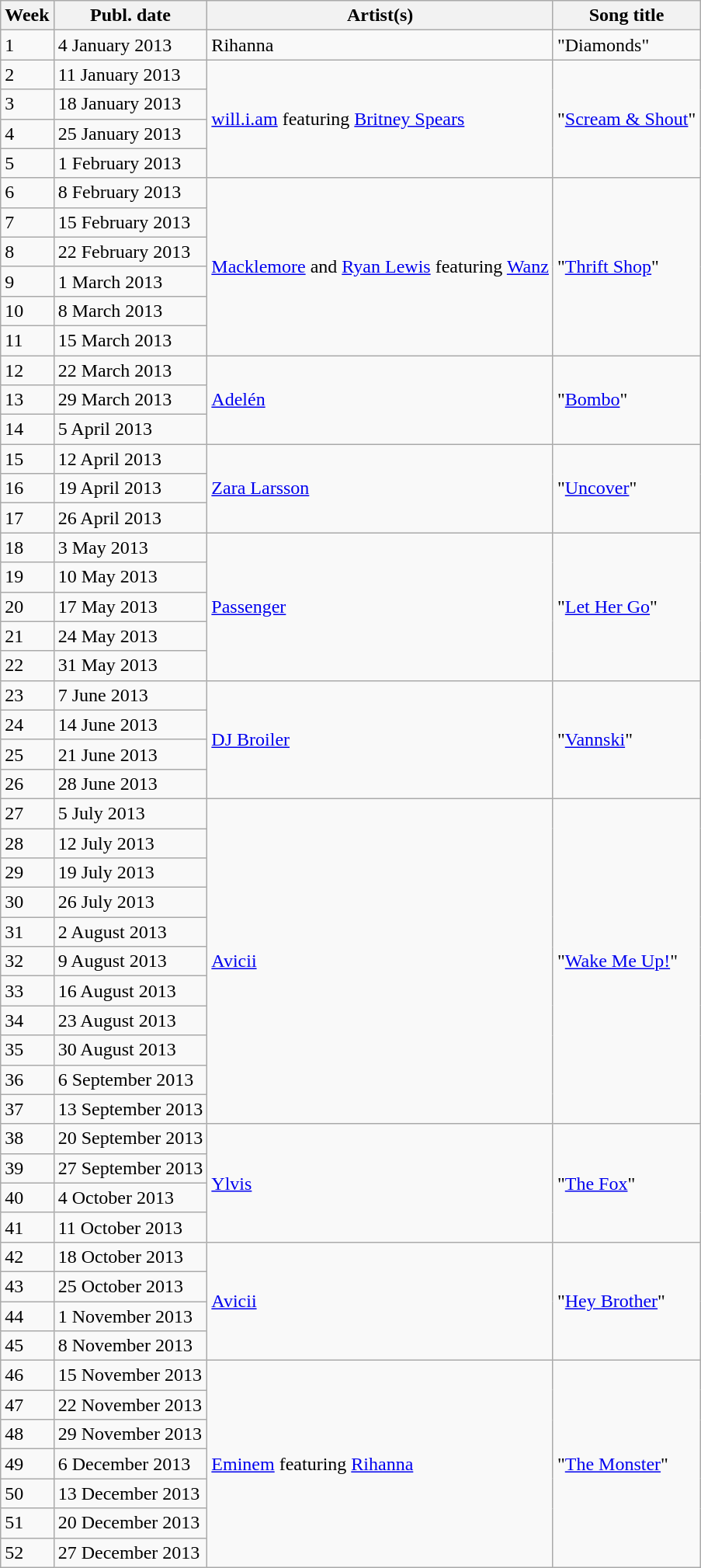<table class="wikitable">
<tr>
<th>Week</th>
<th>Publ. date</th>
<th>Artist(s)</th>
<th>Song title</th>
</tr>
<tr>
<td>1</td>
<td>4 January 2013</td>
<td>Rihanna</td>
<td>"Diamonds"</td>
</tr>
<tr>
<td>2</td>
<td>11 January 2013</td>
<td rowspan=4><a href='#'>will.i.am</a> featuring <a href='#'>Britney Spears</a></td>
<td rowspan=4>"<a href='#'>Scream & Shout</a>"</td>
</tr>
<tr>
<td>3</td>
<td>18 January 2013</td>
</tr>
<tr>
<td>4</td>
<td>25 January 2013</td>
</tr>
<tr>
<td>5</td>
<td>1 February 2013</td>
</tr>
<tr>
<td>6</td>
<td>8 February 2013</td>
<td rowspan=6><a href='#'>Macklemore</a> and <a href='#'>Ryan Lewis</a> featuring <a href='#'>Wanz</a></td>
<td rowspan=6>"<a href='#'>Thrift Shop</a>"</td>
</tr>
<tr>
<td>7</td>
<td>15 February 2013</td>
</tr>
<tr>
<td>8</td>
<td>22 February 2013</td>
</tr>
<tr>
<td>9</td>
<td>1 March 2013</td>
</tr>
<tr>
<td>10</td>
<td>8 March 2013</td>
</tr>
<tr>
<td>11</td>
<td>15 March 2013</td>
</tr>
<tr>
<td>12</td>
<td>22 March 2013</td>
<td rowspan=3><a href='#'>Adelén</a></td>
<td rowspan=3>"<a href='#'>Bombo</a>"</td>
</tr>
<tr>
<td>13</td>
<td>29 March 2013</td>
</tr>
<tr>
<td>14</td>
<td>5 April 2013</td>
</tr>
<tr>
<td>15</td>
<td>12 April 2013</td>
<td rowspan=3><a href='#'>Zara Larsson</a></td>
<td rowspan=3>"<a href='#'>Uncover</a>"</td>
</tr>
<tr>
<td>16</td>
<td>19 April 2013</td>
</tr>
<tr>
<td>17</td>
<td>26 April 2013</td>
</tr>
<tr>
<td>18</td>
<td>3 May 2013</td>
<td rowspan=5><a href='#'>Passenger</a></td>
<td rowspan=5>"<a href='#'>Let Her Go</a>"</td>
</tr>
<tr>
<td>19</td>
<td>10 May 2013</td>
</tr>
<tr>
<td>20</td>
<td>17 May 2013</td>
</tr>
<tr>
<td>21</td>
<td>24 May 2013</td>
</tr>
<tr>
<td>22</td>
<td>31 May 2013</td>
</tr>
<tr>
<td>23</td>
<td>7 June 2013</td>
<td rowspan=4><a href='#'>DJ Broiler</a></td>
<td rowspan=4>"<a href='#'>Vannski</a>"</td>
</tr>
<tr>
<td>24</td>
<td>14 June 2013</td>
</tr>
<tr>
<td>25</td>
<td>21 June 2013</td>
</tr>
<tr>
<td>26</td>
<td>28 June 2013</td>
</tr>
<tr>
<td>27</td>
<td>5 July 2013</td>
<td rowspan=11><a href='#'>Avicii</a></td>
<td rowspan=11>"<a href='#'>Wake Me Up!</a>"</td>
</tr>
<tr>
<td>28</td>
<td>12 July 2013</td>
</tr>
<tr>
<td>29</td>
<td>19 July 2013</td>
</tr>
<tr>
<td>30</td>
<td>26 July 2013</td>
</tr>
<tr>
<td>31</td>
<td>2 August 2013</td>
</tr>
<tr>
<td>32</td>
<td>9 August 2013</td>
</tr>
<tr>
<td>33</td>
<td>16 August 2013</td>
</tr>
<tr>
<td>34</td>
<td>23 August 2013</td>
</tr>
<tr>
<td>35</td>
<td>30 August 2013</td>
</tr>
<tr>
<td>36</td>
<td>6 September 2013</td>
</tr>
<tr>
<td>37</td>
<td>13 September 2013</td>
</tr>
<tr>
<td>38</td>
<td>20 September 2013</td>
<td rowspan=4><a href='#'>Ylvis</a></td>
<td rowspan=4>"<a href='#'>The Fox</a>"</td>
</tr>
<tr>
<td>39</td>
<td>27 September 2013</td>
</tr>
<tr>
<td>40</td>
<td>4 October 2013</td>
</tr>
<tr>
<td>41</td>
<td>11 October 2013</td>
</tr>
<tr>
<td>42</td>
<td>18 October 2013</td>
<td rowspan=4><a href='#'>Avicii</a></td>
<td rowspan=4>"<a href='#'>Hey Brother</a>"</td>
</tr>
<tr>
<td>43</td>
<td>25 October 2013</td>
</tr>
<tr>
<td>44</td>
<td>1 November 2013</td>
</tr>
<tr>
<td>45</td>
<td>8 November 2013</td>
</tr>
<tr>
<td>46</td>
<td>15 November 2013</td>
<td rowspan=7><a href='#'>Eminem</a> featuring <a href='#'>Rihanna</a></td>
<td rowspan=7>"<a href='#'>The Monster</a>"</td>
</tr>
<tr>
<td>47</td>
<td>22 November 2013</td>
</tr>
<tr>
<td>48</td>
<td>29 November 2013</td>
</tr>
<tr>
<td>49</td>
<td>6 December 2013</td>
</tr>
<tr>
<td>50</td>
<td>13 December 2013</td>
</tr>
<tr>
<td>51</td>
<td>20 December 2013</td>
</tr>
<tr>
<td>52</td>
<td>27 December 2013</td>
</tr>
</table>
